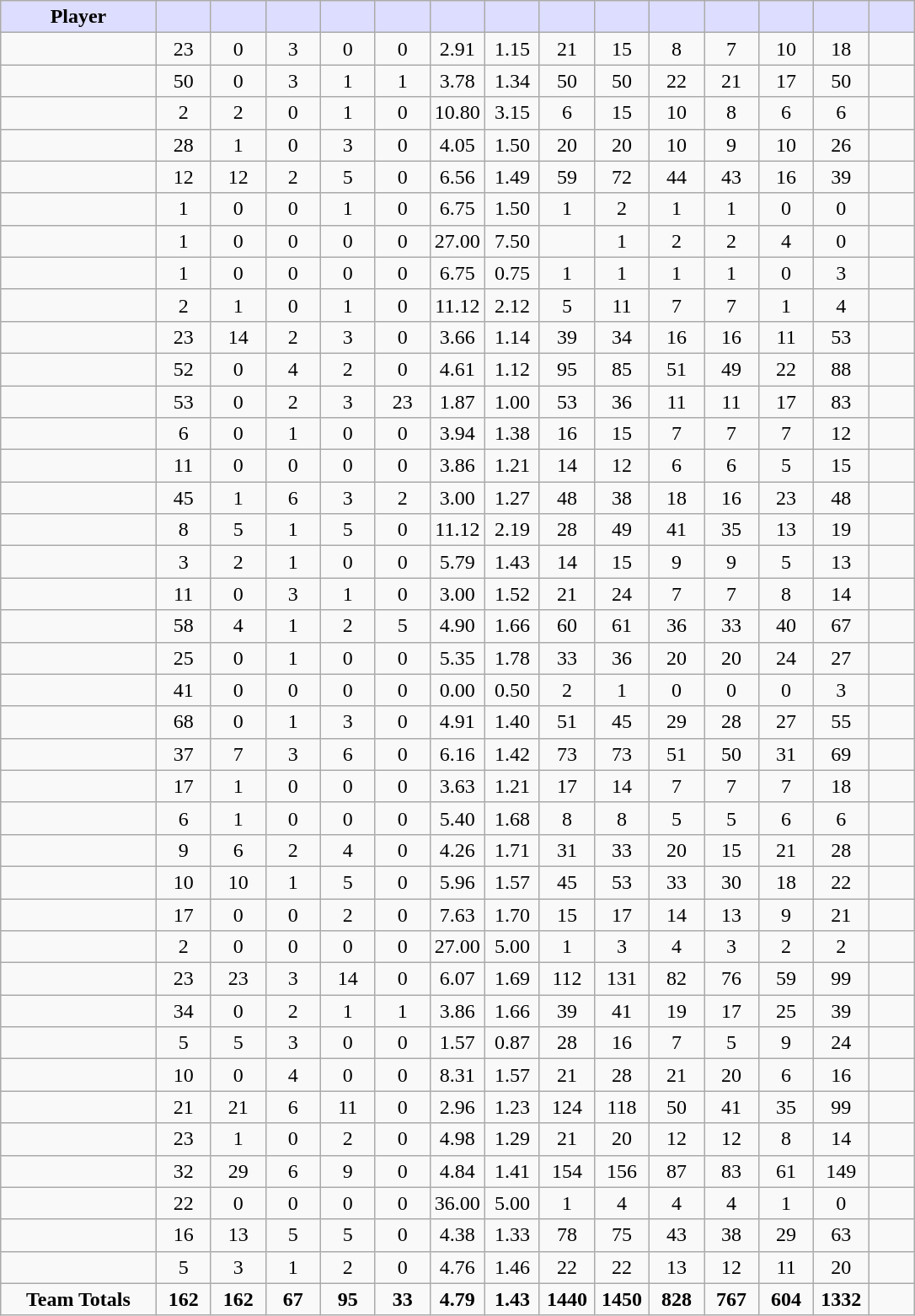<table class="wikitable sortable">
<tr>
<th style="background:#ddf; width:17%;">Player</th>
<th style="background:#ddf; width:6%;"></th>
<th style="background:#ddf; width:6%;"></th>
<th style="background:#ddf; width:6%;"></th>
<th style="background:#ddf; width:6%;"></th>
<th style="background:#ddf; width:6%;"></th>
<th style="background:#ddf; width:6%;"></th>
<th style="background:#ddf; width:6%;"></th>
<th style="background:#ddf; width:6%;"></th>
<th style="background:#ddf; width:6%;"></th>
<th style="background:#ddf; width:6%;"></th>
<th style="background:#ddf; width:6%;"></th>
<th style="background:#ddf; width:6%;"></th>
<th style="background:#ddf; width:6%;"></th>
<th style="background:#ddf; width:6%;"></th>
</tr>
<tr style="text-align:center;">
<td></td>
<td>23</td>
<td>0</td>
<td>3</td>
<td>0</td>
<td>0</td>
<td>2.91</td>
<td>1.15</td>
<td>21</td>
<td>15</td>
<td>8</td>
<td>7</td>
<td>10</td>
<td>18</td>
<td></td>
</tr>
<tr style="text-align:center;">
<td></td>
<td>50</td>
<td>0</td>
<td>3</td>
<td>1</td>
<td>1</td>
<td>3.78</td>
<td>1.34</td>
<td>50</td>
<td>50</td>
<td>22</td>
<td>21</td>
<td>17</td>
<td>50</td>
<td></td>
</tr>
<tr style="text-align:center;">
<td></td>
<td>2</td>
<td>2</td>
<td>0</td>
<td>1</td>
<td>0</td>
<td>10.80</td>
<td>3.15</td>
<td>6</td>
<td>15</td>
<td>10</td>
<td>8</td>
<td>6</td>
<td>6</td>
<td></td>
</tr>
<tr style="text-align:center;">
<td></td>
<td>28</td>
<td>1</td>
<td>0</td>
<td>3</td>
<td>0</td>
<td>4.05</td>
<td>1.50</td>
<td>20</td>
<td>20</td>
<td>10</td>
<td>9</td>
<td>10</td>
<td>26</td>
<td></td>
</tr>
<tr style="text-align:center;">
<td></td>
<td>12</td>
<td>12</td>
<td>2</td>
<td>5</td>
<td>0</td>
<td>6.56</td>
<td>1.49</td>
<td>59</td>
<td>72</td>
<td>44</td>
<td>43</td>
<td>16</td>
<td>39</td>
<td></td>
</tr>
<tr style="text-align:center;">
<td></td>
<td>1</td>
<td>0</td>
<td>0</td>
<td>1</td>
<td>0</td>
<td>6.75</td>
<td>1.50</td>
<td>1</td>
<td>2</td>
<td>1</td>
<td>1</td>
<td>0</td>
<td>0</td>
<td></td>
</tr>
<tr style="text-align:center;">
<td></td>
<td>1</td>
<td>0</td>
<td>0</td>
<td>0</td>
<td>0</td>
<td>27.00</td>
<td>7.50</td>
<td></td>
<td>1</td>
<td>2</td>
<td>2</td>
<td>4</td>
<td>0</td>
<td></td>
</tr>
<tr style="text-align:center;">
<td></td>
<td>1</td>
<td>0</td>
<td>0</td>
<td>0</td>
<td>0</td>
<td>6.75</td>
<td>0.75</td>
<td>1</td>
<td>1</td>
<td>1</td>
<td>1</td>
<td>0</td>
<td>3</td>
<td></td>
</tr>
<tr style="text-align:center;">
<td></td>
<td>2</td>
<td>1</td>
<td>0</td>
<td>1</td>
<td>0</td>
<td>11.12</td>
<td>2.12</td>
<td>5</td>
<td>11</td>
<td>7</td>
<td>7</td>
<td>1</td>
<td>4</td>
<td></td>
</tr>
<tr style="text-align:center;">
<td></td>
<td>23</td>
<td>14</td>
<td>2</td>
<td>3</td>
<td>0</td>
<td>3.66</td>
<td>1.14</td>
<td>39</td>
<td>34</td>
<td>16</td>
<td>16</td>
<td>11</td>
<td>53</td>
<td></td>
</tr>
<tr style="text-align:center;">
<td></td>
<td>52</td>
<td>0</td>
<td>4</td>
<td>2</td>
<td>0</td>
<td>4.61</td>
<td>1.12</td>
<td>95</td>
<td>85</td>
<td>51</td>
<td>49</td>
<td>22</td>
<td>88</td>
<td></td>
</tr>
<tr style="text-align:center;">
<td></td>
<td>53</td>
<td>0</td>
<td>2</td>
<td>3</td>
<td>23</td>
<td>1.87</td>
<td>1.00</td>
<td>53</td>
<td>36</td>
<td>11</td>
<td>11</td>
<td>17</td>
<td>83</td>
<td></td>
</tr>
<tr style="text-align:center;">
<td></td>
<td>6</td>
<td>0</td>
<td>1</td>
<td>0</td>
<td>0</td>
<td>3.94</td>
<td>1.38</td>
<td>16</td>
<td>15</td>
<td>7</td>
<td>7</td>
<td>7</td>
<td>12</td>
<td></td>
</tr>
<tr style="text-align:center;">
<td></td>
<td>11</td>
<td>0</td>
<td>0</td>
<td>0</td>
<td>0</td>
<td>3.86</td>
<td>1.21</td>
<td>14</td>
<td>12</td>
<td>6</td>
<td>6</td>
<td>5</td>
<td>15</td>
<td></td>
</tr>
<tr style="text-align:center;">
<td></td>
<td>45</td>
<td>1</td>
<td>6</td>
<td>3</td>
<td>2</td>
<td>3.00</td>
<td>1.27</td>
<td>48</td>
<td>38</td>
<td>18</td>
<td>16</td>
<td>23</td>
<td>48</td>
<td></td>
</tr>
<tr style="text-align:center;">
<td></td>
<td>8</td>
<td>5</td>
<td>1</td>
<td>5</td>
<td>0</td>
<td>11.12</td>
<td>2.19</td>
<td>28</td>
<td>49</td>
<td>41</td>
<td>35</td>
<td>13</td>
<td>19</td>
<td></td>
</tr>
<tr style="text-align:center;">
<td></td>
<td>3</td>
<td>2</td>
<td>1</td>
<td>0</td>
<td>0</td>
<td>5.79</td>
<td>1.43</td>
<td>14</td>
<td>15</td>
<td>9</td>
<td>9</td>
<td>5</td>
<td>13</td>
<td></td>
</tr>
<tr style="text-align:center;">
<td></td>
<td>11</td>
<td>0</td>
<td>3</td>
<td>1</td>
<td>0</td>
<td>3.00</td>
<td>1.52</td>
<td>21</td>
<td>24</td>
<td>7</td>
<td>7</td>
<td>8</td>
<td>14</td>
<td></td>
</tr>
<tr style="text-align:center;">
<td></td>
<td>58</td>
<td>4</td>
<td>1</td>
<td>2</td>
<td>5</td>
<td>4.90</td>
<td>1.66</td>
<td>60</td>
<td>61</td>
<td>36</td>
<td>33</td>
<td>40</td>
<td>67</td>
<td></td>
</tr>
<tr style="text-align:center;">
<td></td>
<td>25</td>
<td>0</td>
<td>1</td>
<td>0</td>
<td>0</td>
<td>5.35</td>
<td>1.78</td>
<td>33</td>
<td>36</td>
<td>20</td>
<td>20</td>
<td>24</td>
<td>27</td>
<td></td>
</tr>
<tr style="text-align:center;">
<td></td>
<td>41</td>
<td>0</td>
<td>0</td>
<td>0</td>
<td>0</td>
<td>0.00</td>
<td>0.50</td>
<td>2</td>
<td>1</td>
<td>0</td>
<td>0</td>
<td>0</td>
<td>3</td>
<td></td>
</tr>
<tr style="text-align:center;">
<td></td>
<td>68</td>
<td>0</td>
<td>1</td>
<td>3</td>
<td>0</td>
<td>4.91</td>
<td>1.40</td>
<td>51</td>
<td>45</td>
<td>29</td>
<td>28</td>
<td>27</td>
<td>55</td>
<td></td>
</tr>
<tr style="text-align:center;">
<td></td>
<td>37</td>
<td>7</td>
<td>3</td>
<td>6</td>
<td>0</td>
<td>6.16</td>
<td>1.42</td>
<td>73</td>
<td>73</td>
<td>51</td>
<td>50</td>
<td>31</td>
<td>69</td>
<td></td>
</tr>
<tr style="text-align:center;">
<td></td>
<td>17</td>
<td>1</td>
<td>0</td>
<td>0</td>
<td>0</td>
<td>3.63</td>
<td>1.21</td>
<td>17</td>
<td>14</td>
<td>7</td>
<td>7</td>
<td>7</td>
<td>18</td>
<td></td>
</tr>
<tr style="text-align:center;">
<td></td>
<td>6</td>
<td>1</td>
<td>0</td>
<td>0</td>
<td>0</td>
<td>5.40</td>
<td>1.68</td>
<td>8</td>
<td>8</td>
<td>5</td>
<td>5</td>
<td>6</td>
<td>6</td>
<td></td>
</tr>
<tr style="text-align:center;">
<td></td>
<td>9</td>
<td>6</td>
<td>2</td>
<td>4</td>
<td>0</td>
<td>4.26</td>
<td>1.71</td>
<td>31</td>
<td>33</td>
<td>20</td>
<td>15</td>
<td>21</td>
<td>28</td>
<td></td>
</tr>
<tr style="text-align:center;">
<td></td>
<td>10</td>
<td>10</td>
<td>1</td>
<td>5</td>
<td>0</td>
<td>5.96</td>
<td>1.57</td>
<td>45</td>
<td>53</td>
<td>33</td>
<td>30</td>
<td>18</td>
<td>22</td>
<td></td>
</tr>
<tr style="text-align:center;">
<td></td>
<td>17</td>
<td>0</td>
<td>0</td>
<td>2</td>
<td>0</td>
<td>7.63</td>
<td>1.70</td>
<td>15</td>
<td>17</td>
<td>14</td>
<td>13</td>
<td>9</td>
<td>21</td>
<td></td>
</tr>
<tr style="text-align:center;">
<td></td>
<td>2</td>
<td>0</td>
<td>0</td>
<td>0</td>
<td>0</td>
<td>27.00</td>
<td>5.00</td>
<td>1</td>
<td>3</td>
<td>4</td>
<td>3</td>
<td>2</td>
<td>2</td>
<td></td>
</tr>
<tr style="text-align:center;">
<td></td>
<td>23</td>
<td>23</td>
<td>3</td>
<td>14</td>
<td>0</td>
<td>6.07</td>
<td>1.69</td>
<td>112</td>
<td>131</td>
<td>82</td>
<td>76</td>
<td>59</td>
<td>99</td>
<td></td>
</tr>
<tr style="text-align:center;">
<td></td>
<td>34</td>
<td>0</td>
<td>2</td>
<td>1</td>
<td>1</td>
<td>3.86</td>
<td>1.66</td>
<td>39</td>
<td>41</td>
<td>19</td>
<td>17</td>
<td>25</td>
<td>39</td>
<td></td>
</tr>
<tr style="text-align:center;">
<td></td>
<td>5</td>
<td>5</td>
<td>3</td>
<td>0</td>
<td>0</td>
<td>1.57</td>
<td>0.87</td>
<td>28</td>
<td>16</td>
<td>7</td>
<td>5</td>
<td>9</td>
<td>24</td>
<td></td>
</tr>
<tr style="text-align:center;">
<td></td>
<td>10</td>
<td>0</td>
<td>4</td>
<td>0</td>
<td>0</td>
<td>8.31</td>
<td>1.57</td>
<td>21</td>
<td>28</td>
<td>21</td>
<td>20</td>
<td>6</td>
<td>16</td>
<td></td>
</tr>
<tr style="text-align:center;">
<td></td>
<td>21</td>
<td>21</td>
<td>6</td>
<td>11</td>
<td>0</td>
<td>2.96</td>
<td>1.23</td>
<td>124</td>
<td>118</td>
<td>50</td>
<td>41</td>
<td>35</td>
<td>99</td>
<td></td>
</tr>
<tr style="text-align:center;">
<td></td>
<td>23</td>
<td>1</td>
<td>0</td>
<td>2</td>
<td>0</td>
<td>4.98</td>
<td>1.29</td>
<td>21</td>
<td>20</td>
<td>12</td>
<td>12</td>
<td>8</td>
<td>14</td>
<td></td>
</tr>
<tr style="text-align:center;">
<td></td>
<td>32</td>
<td>29</td>
<td>6</td>
<td>9</td>
<td>0</td>
<td>4.84</td>
<td>1.41</td>
<td>154</td>
<td>156</td>
<td>87</td>
<td>83</td>
<td>61</td>
<td>149</td>
<td></td>
</tr>
<tr style="text-align:center;">
<td></td>
<td>22</td>
<td>0</td>
<td>0</td>
<td>0</td>
<td>0</td>
<td>36.00</td>
<td>5.00</td>
<td>1</td>
<td>4</td>
<td>4</td>
<td>4</td>
<td>1</td>
<td>0</td>
<td></td>
</tr>
<tr style="text-align:center;">
<td></td>
<td>16</td>
<td>13</td>
<td>5</td>
<td>5</td>
<td>0</td>
<td>4.38</td>
<td>1.33</td>
<td>78</td>
<td>75</td>
<td>43</td>
<td>38</td>
<td>29</td>
<td>63</td>
<td></td>
</tr>
<tr style="text-align:center;">
<td></td>
<td>5</td>
<td>3</td>
<td>1</td>
<td>2</td>
<td>0</td>
<td>4.76</td>
<td>1.46</td>
<td>22</td>
<td>22</td>
<td>13</td>
<td>12</td>
<td>11</td>
<td>20</td>
<td></td>
</tr>
<tr style="text-align:center;">
<td><strong>Team Totals</strong></td>
<td><strong>162</strong></td>
<td><strong>162</strong></td>
<td><strong>67</strong></td>
<td><strong>95</strong></td>
<td><strong>33</strong></td>
<td><strong>4.79</strong></td>
<td><strong>1.43</strong></td>
<td><strong>1440</strong></td>
<td><strong>1450</strong></td>
<td><strong>828</strong></td>
<td><strong>767</strong></td>
<td><strong>604</strong></td>
<td><strong>1332</strong></td>
<td></td>
</tr>
</table>
